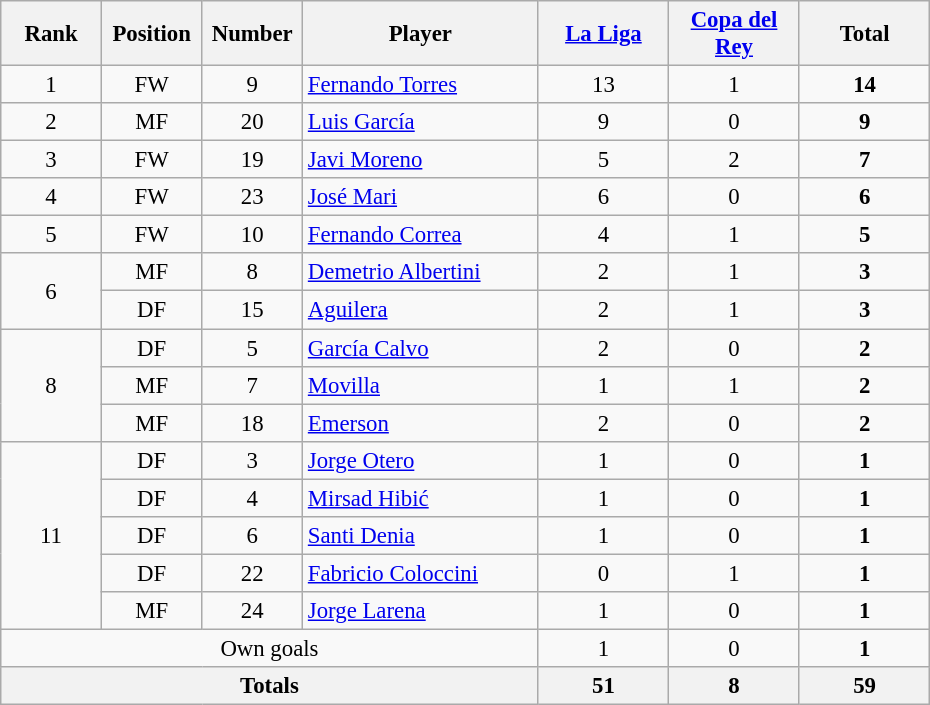<table class="wikitable" style="font-size: 95%; text-align: center">
<tr>
<th width=60>Rank</th>
<th width=60>Position</th>
<th width=60>Number</th>
<th width=150>Player</th>
<th width=80><a href='#'>La Liga</a></th>
<th width=80><a href='#'>Copa del Rey</a></th>
<th width=80><strong>Total</strong></th>
</tr>
<tr>
<td>1</td>
<td>FW</td>
<td>9</td>
<td align=left> <a href='#'>Fernando Torres</a></td>
<td>13</td>
<td>1</td>
<td><strong>14</strong></td>
</tr>
<tr>
<td>2</td>
<td>MF</td>
<td>20</td>
<td align=left> <a href='#'>Luis García</a></td>
<td>9</td>
<td>0</td>
<td><strong>9</strong></td>
</tr>
<tr>
<td>3</td>
<td>FW</td>
<td>19</td>
<td align=left> <a href='#'>Javi Moreno</a></td>
<td>5</td>
<td>2</td>
<td><strong>7</strong></td>
</tr>
<tr>
<td>4</td>
<td>FW</td>
<td>23</td>
<td align=left> <a href='#'>José Mari</a></td>
<td>6</td>
<td>0</td>
<td><strong>6</strong></td>
</tr>
<tr>
<td>5</td>
<td>FW</td>
<td>10</td>
<td align=left> <a href='#'>Fernando Correa</a></td>
<td>4</td>
<td>1</td>
<td><strong>5</strong></td>
</tr>
<tr>
<td rowspan=2>6</td>
<td>MF</td>
<td>8</td>
<td align=left> <a href='#'>Demetrio Albertini</a></td>
<td>2</td>
<td>1</td>
<td><strong>3</strong></td>
</tr>
<tr>
<td>DF</td>
<td>15</td>
<td align=left> <a href='#'>Aguilera</a></td>
<td>2</td>
<td>1</td>
<td><strong>3</strong></td>
</tr>
<tr>
<td rowspan=3>8</td>
<td>DF</td>
<td>5</td>
<td align=left> <a href='#'>García Calvo</a></td>
<td>2</td>
<td>0</td>
<td><strong>2</strong></td>
</tr>
<tr>
<td>MF</td>
<td>7</td>
<td align=left> <a href='#'>Movilla</a></td>
<td>1</td>
<td>1</td>
<td><strong>2</strong></td>
</tr>
<tr>
<td>MF</td>
<td>18</td>
<td align=left> <a href='#'>Emerson</a></td>
<td>2</td>
<td>0</td>
<td><strong>2</strong></td>
</tr>
<tr>
<td rowspan=5>11</td>
<td>DF</td>
<td>3</td>
<td align=left> <a href='#'>Jorge Otero</a></td>
<td>1</td>
<td>0</td>
<td><strong>1</strong></td>
</tr>
<tr>
<td>DF</td>
<td>4</td>
<td align=left> <a href='#'>Mirsad Hibić</a></td>
<td>1</td>
<td>0</td>
<td><strong>1</strong></td>
</tr>
<tr>
<td>DF</td>
<td>6</td>
<td align=left> <a href='#'>Santi Denia</a></td>
<td>1</td>
<td>0</td>
<td><strong>1</strong></td>
</tr>
<tr>
<td>DF</td>
<td>22</td>
<td align=left> <a href='#'>Fabricio Coloccini</a></td>
<td>0</td>
<td>1</td>
<td><strong>1</strong></td>
</tr>
<tr>
<td>MF</td>
<td>24</td>
<td align=left> <a href='#'>Jorge Larena</a></td>
<td>1</td>
<td>0</td>
<td><strong>1</strong></td>
</tr>
<tr>
<td colspan=4>Own goals</td>
<td>1</td>
<td>0</td>
<td><strong>1</strong></td>
</tr>
<tr>
<th colspan=4>Totals</th>
<th>51</th>
<th>8</th>
<th>59</th>
</tr>
</table>
